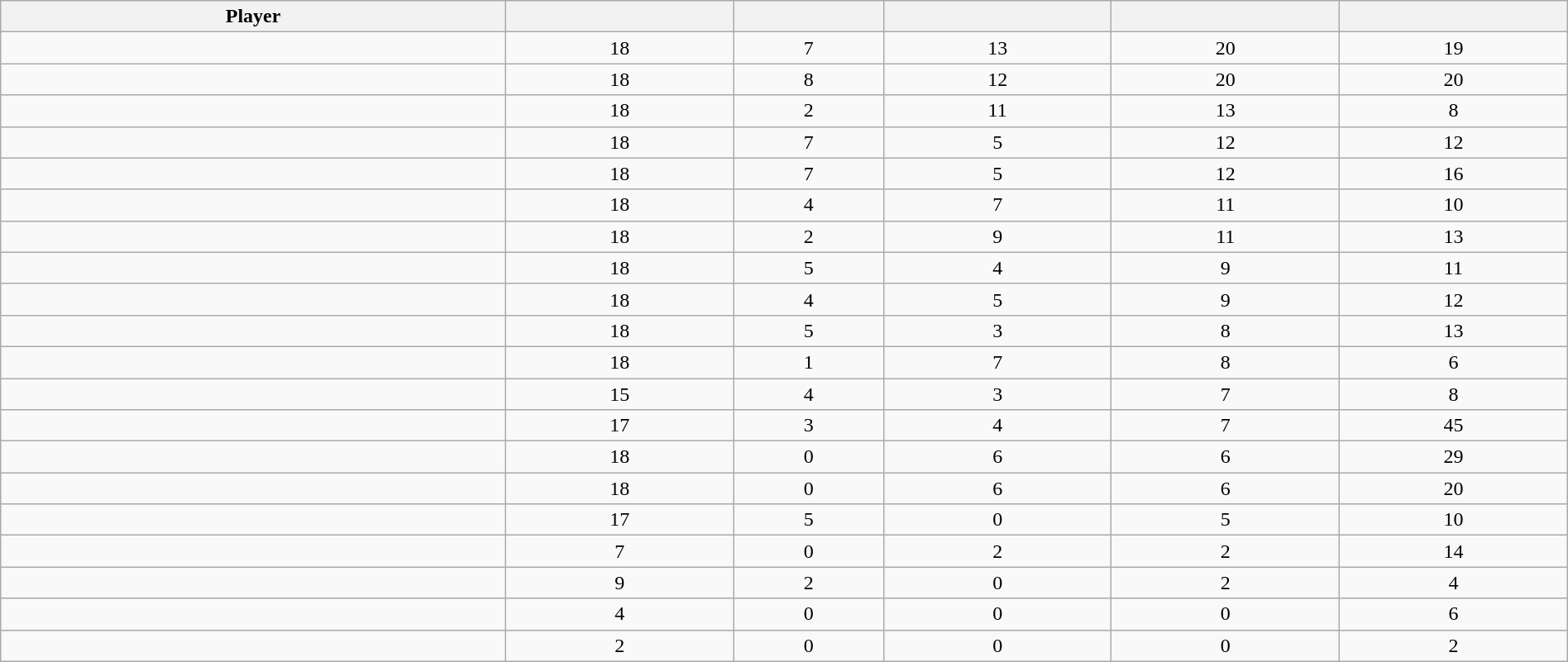<table class="wikitable sortable" style="width:100%;">
<tr align=center>
<th>Player</th>
<th></th>
<th></th>
<th></th>
<th></th>
<th></th>
</tr>
<tr align=center>
<td></td>
<td>18</td>
<td>7</td>
<td>13</td>
<td>20</td>
<td>19</td>
</tr>
<tr align=center>
<td></td>
<td>18</td>
<td>8</td>
<td>12</td>
<td>20</td>
<td>20</td>
</tr>
<tr align=center>
<td></td>
<td>18</td>
<td>2</td>
<td>11</td>
<td>13</td>
<td>8</td>
</tr>
<tr align=center>
<td></td>
<td>18</td>
<td>7</td>
<td>5</td>
<td>12</td>
<td>12</td>
</tr>
<tr align=center>
<td></td>
<td>18</td>
<td>7</td>
<td>5</td>
<td>12</td>
<td>16</td>
</tr>
<tr align=center>
<td></td>
<td>18</td>
<td>4</td>
<td>7</td>
<td>11</td>
<td>10</td>
</tr>
<tr align=center>
<td></td>
<td>18</td>
<td>2</td>
<td>9</td>
<td>11</td>
<td>13</td>
</tr>
<tr align=center>
<td></td>
<td>18</td>
<td>5</td>
<td>4</td>
<td>9</td>
<td>11</td>
</tr>
<tr align=center>
<td></td>
<td>18</td>
<td>4</td>
<td>5</td>
<td>9</td>
<td>12</td>
</tr>
<tr align=center>
<td></td>
<td>18</td>
<td>5</td>
<td>3</td>
<td>8</td>
<td>13</td>
</tr>
<tr align=center>
<td></td>
<td>18</td>
<td>1</td>
<td>7</td>
<td>8</td>
<td>6</td>
</tr>
<tr align=center>
<td></td>
<td>15</td>
<td>4</td>
<td>3</td>
<td>7</td>
<td>8</td>
</tr>
<tr align=center>
<td></td>
<td>17</td>
<td>3</td>
<td>4</td>
<td>7</td>
<td>45</td>
</tr>
<tr align=center>
<td></td>
<td>18</td>
<td>0</td>
<td>6</td>
<td>6</td>
<td>29</td>
</tr>
<tr align=center>
<td></td>
<td>18</td>
<td>0</td>
<td>6</td>
<td>6</td>
<td>20</td>
</tr>
<tr align=center>
<td></td>
<td>17</td>
<td>5</td>
<td>0</td>
<td>5</td>
<td>10</td>
</tr>
<tr align=center>
<td></td>
<td>7</td>
<td>0</td>
<td>2</td>
<td>2</td>
<td>14</td>
</tr>
<tr align=center>
<td></td>
<td>9</td>
<td>2</td>
<td>0</td>
<td>2</td>
<td>4</td>
</tr>
<tr align=center>
<td></td>
<td>4</td>
<td>0</td>
<td>0</td>
<td>0</td>
<td>6</td>
</tr>
<tr align=center>
<td></td>
<td>2</td>
<td>0</td>
<td>0</td>
<td>0</td>
<td>2</td>
</tr>
</table>
